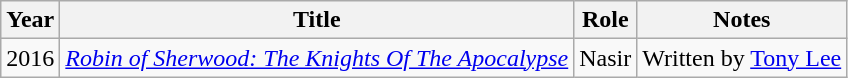<table class="wikitable">
<tr>
<th>Year</th>
<th>Title</th>
<th>Role</th>
<th>Notes</th>
</tr>
<tr>
<td>2016</td>
<td><em><a href='#'>Robin of Sherwood: The Knights Of The Apocalypse</a></em></td>
<td>Nasir</td>
<td>Written by <a href='#'>Tony Lee</a></td>
</tr>
</table>
